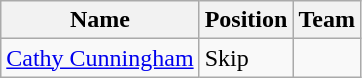<table class="wikitable">
<tr>
<th><strong>Name</strong></th>
<th><strong>Position</strong></th>
<th><strong>Team</strong></th>
</tr>
<tr>
<td><a href='#'>Cathy Cunningham</a></td>
<td>Skip</td>
<td></td>
</tr>
</table>
